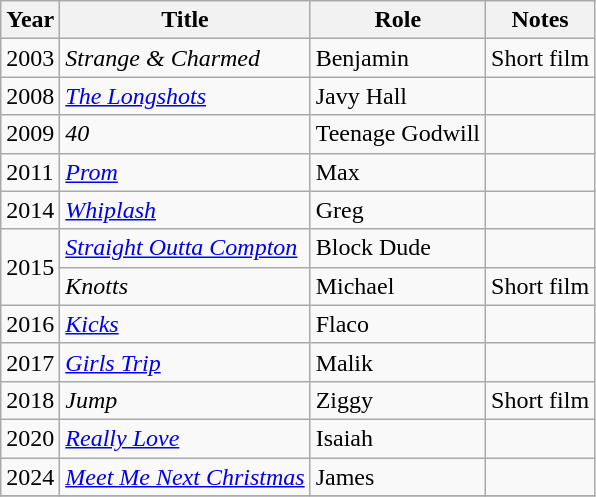<table class="wikitable sortable">
<tr>
<th>Year</th>
<th>Title</th>
<th>Role</th>
<th>Notes</th>
</tr>
<tr>
<td>2003</td>
<td><em>Strange & Charmed</em></td>
<td>Benjamin</td>
<td>Short film</td>
</tr>
<tr>
<td>2008</td>
<td><em><a href='#'>The Longshots</a></em></td>
<td>Javy Hall</td>
<td></td>
</tr>
<tr>
<td>2009</td>
<td><em>40</em></td>
<td>Teenage Godwill</td>
<td></td>
</tr>
<tr>
<td>2011</td>
<td><em><a href='#'>Prom</a></em></td>
<td>Max</td>
<td></td>
</tr>
<tr>
<td>2014</td>
<td><em><a href='#'>Whiplash</a></em></td>
<td>Greg</td>
<td></td>
</tr>
<tr>
<td rowspan="2">2015</td>
<td><em><a href='#'>Straight Outta Compton</a></em></td>
<td>Block Dude</td>
<td></td>
</tr>
<tr>
<td><em>Knotts</em></td>
<td>Michael</td>
<td>Short film</td>
</tr>
<tr>
<td>2016</td>
<td><em><a href='#'>Kicks</a></em></td>
<td>Flaco</td>
<td></td>
</tr>
<tr>
<td>2017</td>
<td><em><a href='#'>Girls Trip</a></em></td>
<td>Malik</td>
<td></td>
</tr>
<tr>
<td>2018</td>
<td><em>Jump</em></td>
<td>Ziggy</td>
<td>Short film</td>
</tr>
<tr>
<td>2020</td>
<td><em><a href='#'>Really Love</a></em></td>
<td>Isaiah</td>
<td></td>
</tr>
<tr>
<td>2024</td>
<td><em><a href='#'>Meet Me Next Christmas</a></em></td>
<td>James</td>
<td></td>
</tr>
<tr>
</tr>
</table>
